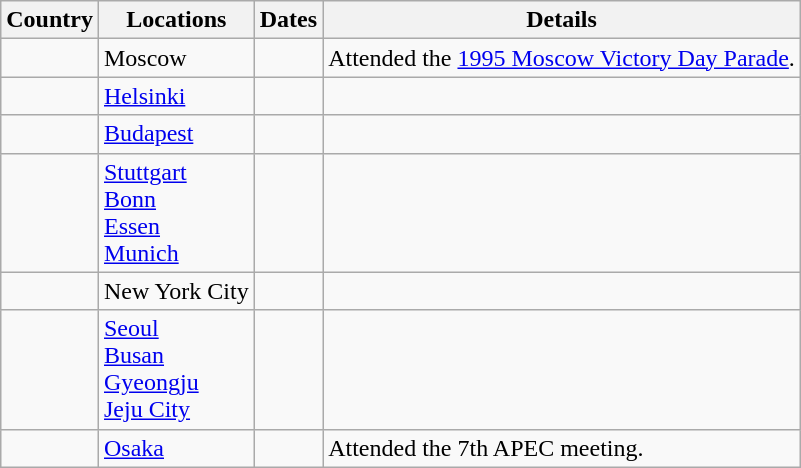<table class="wikitable sortable">
<tr>
<th scope=col>Country</th>
<th scope=col>Locations</th>
<th scope=col>Dates</th>
<th scope=col>Details</th>
</tr>
<tr>
<td></td>
<td>Moscow</td>
<td></td>
<td>Attended the <a href='#'>1995 Moscow Victory Day Parade</a>.</td>
</tr>
<tr>
<td></td>
<td><a href='#'>Helsinki</a></td>
<td></td>
<td></td>
</tr>
<tr>
<td></td>
<td><a href='#'>Budapest</a></td>
<td></td>
<td></td>
</tr>
<tr>
<td></td>
<td><a href='#'>Stuttgart</a><br><a href='#'>Bonn</a><br><a href='#'>Essen</a><br><a href='#'>Munich</a></td>
<td></td>
<td></td>
</tr>
<tr>
<td></td>
<td>New York City</td>
<td></td>
<td></td>
</tr>
<tr>
<td></td>
<td><a href='#'>Seoul</a><br><a href='#'>Busan</a><br><a href='#'>Gyeongju</a><br><a href='#'>Jeju City</a></td>
<td></td>
<td></td>
</tr>
<tr>
<td></td>
<td><a href='#'>Osaka</a></td>
<td></td>
<td>Attended the 7th APEC meeting.</td>
</tr>
</table>
